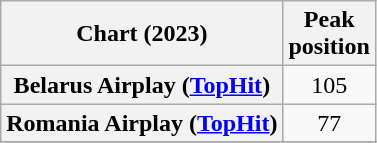<table class="wikitable sortable plainrowheaders" style="text-align:center;">
<tr>
<th>Chart (2023)</th>
<th>Peak<br>position</th>
</tr>
<tr>
<th scope="row">Belarus Airplay (<a href='#'>TopHit</a>)</th>
<td>105</td>
</tr>
<tr>
<th scope="row">Romania Airplay (<a href='#'>TopHit</a>)</th>
<td>77</td>
</tr>
<tr>
</tr>
</table>
